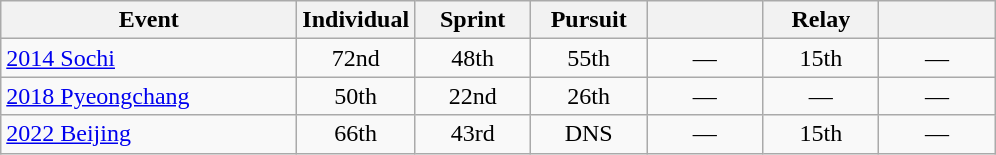<table class="wikitable" style="text-align: center;">
<tr ">
<th style="width:190px;">Event</th>
<th style="width:70px;">Individual</th>
<th style="width:70px;">Sprint</th>
<th style="width:70px;">Pursuit</th>
<th style="width:70px;"></th>
<th style="width:70px;">Relay</th>
<th style="width:70px;"></th>
</tr>
<tr>
<td align=left> <a href='#'>2014 Sochi</a></td>
<td>72nd</td>
<td>48th</td>
<td>55th</td>
<td>—</td>
<td>15th</td>
<td>—</td>
</tr>
<tr>
<td align=left> <a href='#'>2018 Pyeongchang</a></td>
<td>50th</td>
<td>22nd</td>
<td>26th</td>
<td>—</td>
<td>—</td>
<td>—</td>
</tr>
<tr>
<td align=left> <a href='#'>2022 Beijing</a></td>
<td>66th</td>
<td>43rd</td>
<td>DNS</td>
<td>—</td>
<td>15th</td>
<td>—</td>
</tr>
</table>
